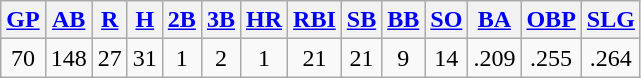<table class="wikitable">
<tr>
<th><a href='#'>GP</a></th>
<th><a href='#'>AB</a></th>
<th><a href='#'>R</a></th>
<th><a href='#'>H</a></th>
<th><a href='#'>2B</a></th>
<th><a href='#'>3B</a></th>
<th><a href='#'>HR</a></th>
<th><a href='#'>RBI</a></th>
<th><a href='#'>SB</a></th>
<th><a href='#'>BB</a></th>
<th><a href='#'>SO</a></th>
<th><a href='#'>BA</a></th>
<th><a href='#'>OBP</a></th>
<th><a href='#'>SLG</a></th>
</tr>
<tr align=center>
<td>70</td>
<td>148</td>
<td>27</td>
<td>31</td>
<td>1</td>
<td>2</td>
<td>1</td>
<td>21</td>
<td>21</td>
<td>9</td>
<td>14</td>
<td>.209</td>
<td>.255</td>
<td>.264</td>
</tr>
</table>
